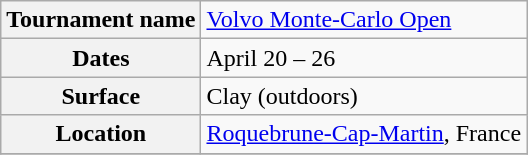<table class="wikitable">
<tr>
<th>Tournament name</th>
<td><a href='#'>Volvo Monte-Carlo Open</a></td>
</tr>
<tr>
<th>Dates</th>
<td>April 20 – 26</td>
</tr>
<tr>
<th>Surface</th>
<td>Clay (outdoors)</td>
</tr>
<tr>
<th>Location</th>
<td><a href='#'>Roquebrune-Cap-Martin</a>, France</td>
</tr>
<tr>
</tr>
</table>
